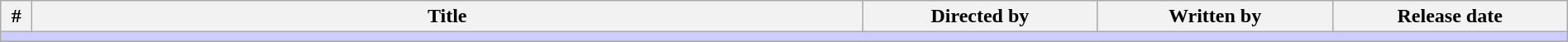<table class="wikitable" width="100%">
<tr>
<th width="2%">#</th>
<th>Title</th>
<th width="15%">Directed by</th>
<th width="15%">Written by</th>
<th width="15%">Release date</th>
</tr>
<tr>
<td colspan="5" bgcolor="#CCF"></td>
</tr>
<tr>
</tr>
</table>
